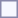<table style="border:1px solid #8888aa; background-color:#f7f8ff; padding:5px; font-size:95%; margin: 0px 12px 12px 0px;">
</table>
